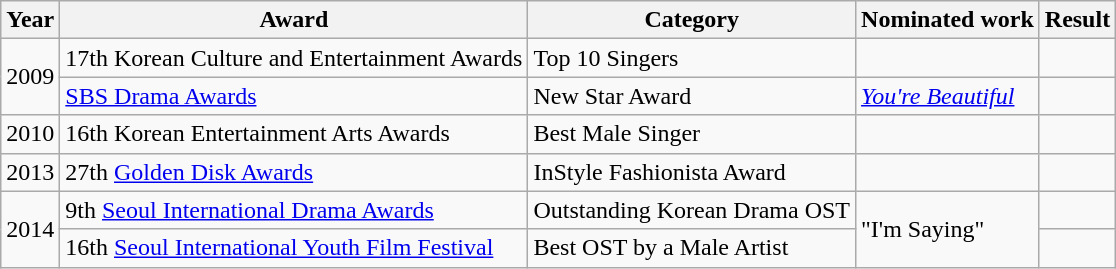<table class="wikitable">
<tr>
<th>Year</th>
<th>Award</th>
<th>Category</th>
<th>Nominated work</th>
<th>Result</th>
</tr>
<tr>
<td rowspan="2">2009</td>
<td>17th Korean Culture and Entertainment Awards</td>
<td>Top 10 Singers</td>
<td></td>
<td></td>
</tr>
<tr>
<td><a href='#'>SBS Drama Awards</a></td>
<td>New Star Award</td>
<td><em><a href='#'>You're Beautiful</a></em></td>
<td></td>
</tr>
<tr>
<td>2010</td>
<td>16th Korean Entertainment Arts Awards</td>
<td>Best Male Singer</td>
<td></td>
<td></td>
</tr>
<tr>
<td>2013</td>
<td>27th <a href='#'>Golden Disk Awards</a></td>
<td>InStyle Fashionista Award </td>
<td></td>
<td></td>
</tr>
<tr>
<td rowspan="2">2014</td>
<td>9th <a href='#'>Seoul International Drama Awards</a></td>
<td>Outstanding Korean Drama OST</td>
<td rowspan="2">"I'm Saying"</td>
<td></td>
</tr>
<tr>
<td>16th <a href='#'>Seoul International Youth Film Festival</a></td>
<td>Best OST by a Male Artist</td>
<td></td>
</tr>
</table>
